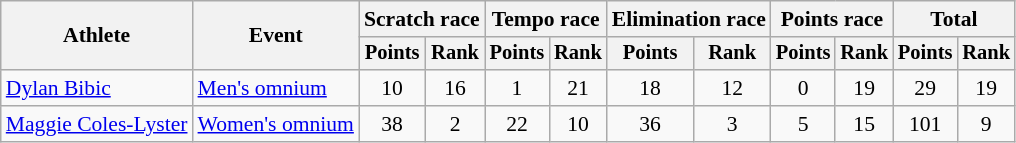<table class=wikitable style=font-size:90%;text-align:center>
<tr>
<th rowspan=2>Athlete</th>
<th rowspan=2>Event</th>
<th colspan=2>Scratch race</th>
<th colspan=2>Tempo race</th>
<th colspan=2>Elimination race</th>
<th colspan=2>Points race</th>
<th colspan=2>Total</th>
</tr>
<tr style=font-size:95%>
<th>Points</th>
<th>Rank</th>
<th>Points</th>
<th>Rank</th>
<th>Points</th>
<th>Rank</th>
<th>Points</th>
<th>Rank</th>
<th>Points</th>
<th>Rank</th>
</tr>
<tr>
<td align=left><a href='#'>Dylan Bibic</a></td>
<td align=left><a href='#'>Men's omnium</a></td>
<td>10</td>
<td>16</td>
<td>1</td>
<td>21</td>
<td>18</td>
<td>12</td>
<td>0</td>
<td>19</td>
<td>29</td>
<td>19</td>
</tr>
<tr>
<td align=left><a href='#'>Maggie Coles-Lyster</a></td>
<td align=left><a href='#'>Women's omnium</a></td>
<td>38</td>
<td>2</td>
<td>22</td>
<td>10</td>
<td>36</td>
<td>3</td>
<td>5</td>
<td>15</td>
<td>101</td>
<td>9</td>
</tr>
</table>
